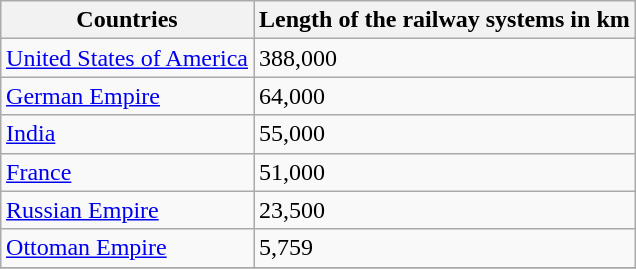<table class="wikitable sortable" align="right">
<tr>
<th>Countries</th>
<th>Length of the railway systems in km</th>
</tr>
<tr>
<td><a href='#'>United States of America</a></td>
<td>388,000</td>
</tr>
<tr>
<td><a href='#'>German Empire</a></td>
<td>64,000</td>
</tr>
<tr>
<td><a href='#'>India</a></td>
<td>55,000</td>
</tr>
<tr>
<td><a href='#'>France</a></td>
<td>51,000</td>
</tr>
<tr>
<td><a href='#'>Russian Empire</a></td>
<td>23,500</td>
</tr>
<tr>
<td><a href='#'>Ottoman Empire</a></td>
<td>5,759</td>
</tr>
<tr>
</tr>
</table>
